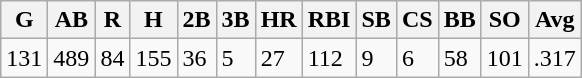<table class="wikitable">
<tr>
<th>G</th>
<th>AB</th>
<th>R</th>
<th>H</th>
<th>2B</th>
<th>3B</th>
<th>HR</th>
<th>RBI</th>
<th>SB</th>
<th>CS</th>
<th>BB</th>
<th>SO</th>
<th>Avg</th>
</tr>
<tr>
<td>131</td>
<td>489</td>
<td>84</td>
<td>155</td>
<td>36</td>
<td>5</td>
<td>27</td>
<td>112</td>
<td>9</td>
<td>6</td>
<td>58</td>
<td>101</td>
<td>.317</td>
</tr>
</table>
